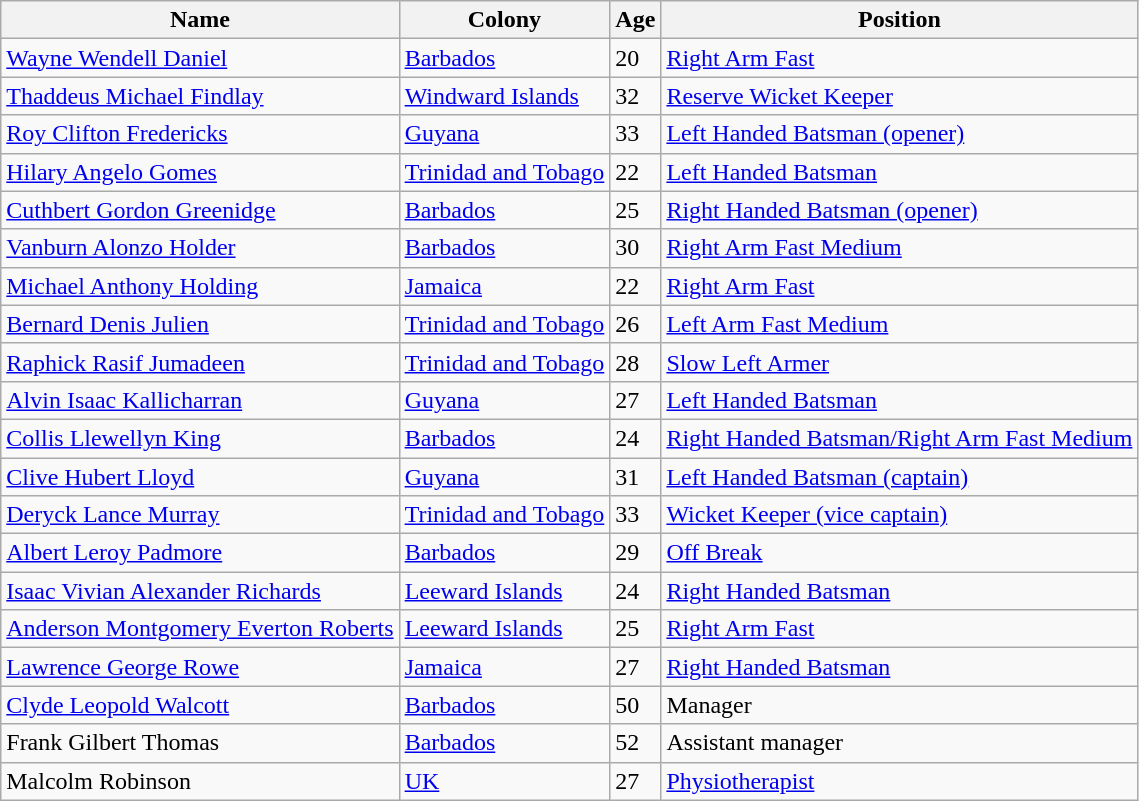<table class="wikitable">
<tr>
<th>Name</th>
<th>Colony</th>
<th>Age</th>
<th>Position</th>
</tr>
<tr>
<td><a href='#'>Wayne Wendell Daniel</a></td>
<td><a href='#'>Barbados</a></td>
<td>20</td>
<td><a href='#'>Right Arm Fast</a></td>
</tr>
<tr>
<td><a href='#'>Thaddeus Michael Findlay</a></td>
<td><a href='#'>Windward Islands</a></td>
<td>32</td>
<td><a href='#'>Reserve Wicket Keeper</a></td>
</tr>
<tr>
<td><a href='#'>Roy Clifton Fredericks</a></td>
<td><a href='#'>Guyana</a></td>
<td>33</td>
<td><a href='#'>Left Handed Batsman (opener)</a></td>
</tr>
<tr>
<td><a href='#'>Hilary Angelo Gomes</a></td>
<td><a href='#'>Trinidad and Tobago</a></td>
<td>22</td>
<td><a href='#'>Left Handed Batsman</a></td>
</tr>
<tr>
<td><a href='#'>Cuthbert Gordon Greenidge</a></td>
<td><a href='#'>Barbados</a></td>
<td>25</td>
<td><a href='#'>Right Handed Batsman (opener)</a></td>
</tr>
<tr>
<td><a href='#'>Vanburn Alonzo Holder</a></td>
<td><a href='#'>Barbados</a></td>
<td>30</td>
<td><a href='#'>Right Arm Fast Medium</a></td>
</tr>
<tr>
<td><a href='#'>Michael Anthony Holding</a></td>
<td><a href='#'>Jamaica</a></td>
<td>22</td>
<td><a href='#'>Right Arm Fast</a></td>
</tr>
<tr>
<td><a href='#'>Bernard Denis Julien</a></td>
<td><a href='#'>Trinidad and Tobago</a></td>
<td>26</td>
<td><a href='#'>Left Arm Fast Medium</a></td>
</tr>
<tr>
<td><a href='#'>Raphick Rasif Jumadeen</a></td>
<td><a href='#'>Trinidad and Tobago</a></td>
<td>28</td>
<td><a href='#'>Slow Left Armer</a></td>
</tr>
<tr>
<td><a href='#'>Alvin Isaac Kallicharran</a></td>
<td><a href='#'>Guyana</a></td>
<td>27</td>
<td><a href='#'>Left Handed Batsman</a></td>
</tr>
<tr>
<td><a href='#'>Collis Llewellyn King</a></td>
<td><a href='#'>Barbados</a></td>
<td>24</td>
<td><a href='#'>Right Handed Batsman/Right Arm Fast Medium</a></td>
</tr>
<tr>
<td><a href='#'>Clive Hubert Lloyd</a></td>
<td><a href='#'>Guyana</a></td>
<td>31</td>
<td><a href='#'>Left Handed Batsman (captain)</a></td>
</tr>
<tr>
<td><a href='#'>Deryck Lance Murray</a></td>
<td><a href='#'>Trinidad and Tobago</a></td>
<td>33</td>
<td><a href='#'>Wicket Keeper (vice captain)</a></td>
</tr>
<tr>
<td><a href='#'>Albert Leroy Padmore</a></td>
<td><a href='#'>Barbados</a></td>
<td>29</td>
<td><a href='#'>Off Break</a></td>
</tr>
<tr>
<td><a href='#'>Isaac Vivian Alexander Richards</a></td>
<td><a href='#'>Leeward Islands</a></td>
<td>24</td>
<td><a href='#'>Right Handed Batsman</a></td>
</tr>
<tr>
<td><a href='#'>Anderson Montgomery Everton Roberts</a></td>
<td><a href='#'>Leeward Islands</a></td>
<td>25</td>
<td><a href='#'>Right Arm Fast</a></td>
</tr>
<tr>
<td><a href='#'>Lawrence George Rowe</a></td>
<td><a href='#'>Jamaica</a></td>
<td>27</td>
<td><a href='#'>Right Handed Batsman</a></td>
</tr>
<tr>
<td><a href='#'>Clyde Leopold Walcott</a></td>
<td><a href='#'>Barbados</a></td>
<td>50</td>
<td>Manager</td>
</tr>
<tr>
<td>Frank Gilbert Thomas</td>
<td><a href='#'>Barbados</a></td>
<td>52</td>
<td>Assistant manager</td>
</tr>
<tr>
<td>Malcolm Robinson</td>
<td><a href='#'>UK</a></td>
<td>27</td>
<td><a href='#'>Physiotherapist</a></td>
</tr>
</table>
